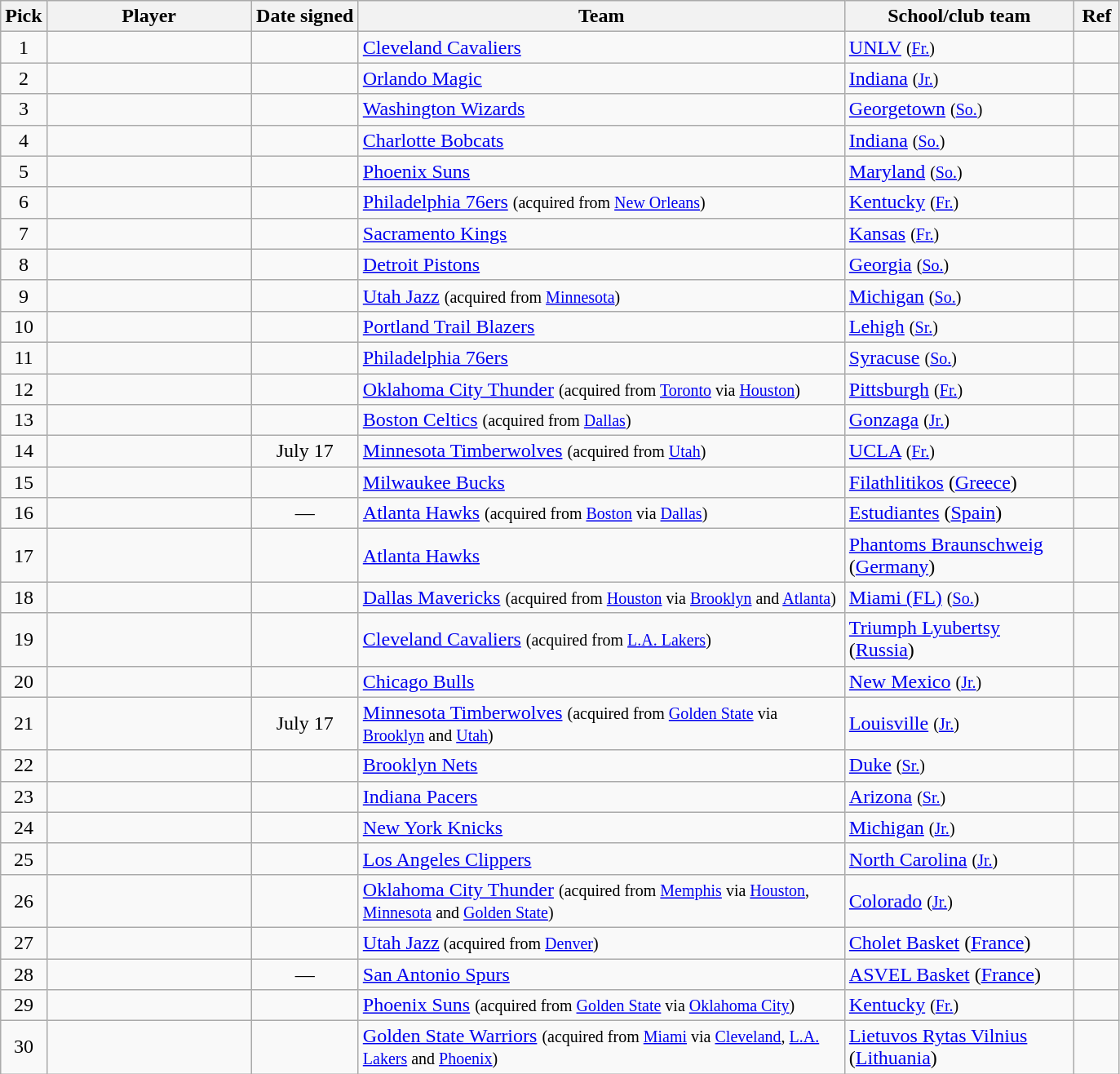<table class="wikitable sortable" style="text-align:left">
<tr>
<th style="width:30px">Pick</th>
<th style="width:160px">Player</th>
<th style="width:80px">Date signed</th>
<th style="width:390px">Team</th>
<th style="width:180px">School/club team</th>
<th class="unsortable" style="width:30px">Ref</th>
</tr>
<tr>
<td align=center>1</td>
<td></td>
<td align=center></td>
<td><a href='#'>Cleveland Cavaliers</a></td>
<td><a href='#'>UNLV</a> <small>(<a href='#'>Fr.</a>)</small></td>
<td align=center></td>
</tr>
<tr>
<td align=center>2</td>
<td></td>
<td align=center></td>
<td><a href='#'>Orlando Magic</a></td>
<td><a href='#'>Indiana</a> <small>(<a href='#'>Jr.</a>)</small></td>
<td align=center></td>
</tr>
<tr>
<td align=center>3</td>
<td></td>
<td align=center></td>
<td><a href='#'>Washington Wizards</a></td>
<td><a href='#'>Georgetown</a> <small>(<a href='#'>So.</a>)</small></td>
<td align=center></td>
</tr>
<tr>
<td align=center>4</td>
<td></td>
<td align=center></td>
<td><a href='#'>Charlotte Bobcats</a></td>
<td><a href='#'>Indiana</a> <small>(<a href='#'>So.</a>)</small></td>
<td align=center></td>
</tr>
<tr>
<td align=center>5</td>
<td></td>
<td align=center></td>
<td><a href='#'>Phoenix Suns</a></td>
<td><a href='#'>Maryland</a> <small>(<a href='#'>So.</a>)</small></td>
<td align=center></td>
</tr>
<tr>
<td align=center>6</td>
<td></td>
<td align=center></td>
<td><a href='#'>Philadelphia 76ers</a> <small>(acquired from <a href='#'>New Orleans</a>)</small></td>
<td><a href='#'>Kentucky</a> <small>(<a href='#'>Fr.</a>)</small></td>
<td align=center></td>
</tr>
<tr>
<td align=center>7</td>
<td></td>
<td align=center></td>
<td><a href='#'>Sacramento Kings</a></td>
<td><a href='#'>Kansas</a> <small>(<a href='#'>Fr.</a>) </small></td>
<td align=center></td>
</tr>
<tr>
<td align=center>8</td>
<td></td>
<td align=center></td>
<td><a href='#'>Detroit Pistons</a></td>
<td><a href='#'>Georgia</a> <small>(<a href='#'>So.</a>) </small></td>
<td align=center></td>
</tr>
<tr>
<td align=center>9</td>
<td></td>
<td align=center></td>
<td><a href='#'>Utah Jazz</a> <small>(acquired from <a href='#'>Minnesota</a>)</small></td>
<td><a href='#'>Michigan</a> <small>(<a href='#'>So.</a>) </small></td>
<td align=center></td>
</tr>
<tr>
<td align=center>10</td>
<td></td>
<td align=center></td>
<td><a href='#'>Portland Trail Blazers</a></td>
<td><a href='#'>Lehigh</a> <small>(<a href='#'>Sr.</a>) </small></td>
<td align=center></td>
</tr>
<tr>
<td align=center>11</td>
<td></td>
<td align=center></td>
<td><a href='#'>Philadelphia 76ers</a></td>
<td><a href='#'>Syracuse</a> <small>(<a href='#'>So.</a>)</small></td>
<td align=center></td>
</tr>
<tr>
<td align=center>12</td>
<td></td>
<td align=center></td>
<td><a href='#'>Oklahoma City Thunder</a> <small>(acquired from <a href='#'>Toronto</a> via <a href='#'>Houston</a>)</small></td>
<td><a href='#'>Pittsburgh</a> <small>(<a href='#'>Fr.</a>)</small></td>
<td align=center></td>
</tr>
<tr>
<td align=center>13</td>
<td></td>
<td align=center></td>
<td><a href='#'>Boston Celtics</a> <small>(acquired from <a href='#'>Dallas</a>)</small></td>
<td><a href='#'>Gonzaga</a> <small>(<a href='#'>Jr.</a>)</small></td>
<td align=center></td>
</tr>
<tr>
<td align=center>14</td>
<td></td>
<td align=center>July 17</td>
<td><a href='#'>Minnesota Timberwolves</a> <small>(acquired from <a href='#'>Utah</a>)</small></td>
<td><a href='#'>UCLA</a> <small>(<a href='#'>Fr.</a>) </small></td>
<td align=center></td>
</tr>
<tr>
<td align=center>15</td>
<td></td>
<td align=center></td>
<td><a href='#'>Milwaukee Bucks</a></td>
<td><a href='#'>Filathlitikos</a> (<a href='#'>Greece</a>)</td>
<td align=center></td>
</tr>
<tr>
<td align=center>16</td>
<td></td>
<td align=center>—</td>
<td><a href='#'>Atlanta Hawks</a> <small>(acquired from <a href='#'>Boston</a> via <a href='#'>Dallas</a>)</small></td>
<td><a href='#'>Estudiantes</a> (<a href='#'>Spain</a>)</td>
<td align=center></td>
</tr>
<tr>
<td align=center>17</td>
<td></td>
<td align=center></td>
<td><a href='#'>Atlanta Hawks</a></td>
<td><a href='#'>Phantoms Braunschweig</a> (<a href='#'>Germany</a>)</td>
<td align=center></td>
</tr>
<tr>
<td align=center>18</td>
<td></td>
<td align=center></td>
<td><a href='#'>Dallas Mavericks</a> <small>(acquired from <a href='#'>Houston</a> via <a href='#'>Brooklyn</a> and <a href='#'>Atlanta</a>)</small></td>
<td><a href='#'>Miami (FL)</a> <small>(<a href='#'>So.</a>) </small></td>
<td align=center></td>
</tr>
<tr>
<td align=center>19</td>
<td></td>
<td align=center></td>
<td><a href='#'>Cleveland Cavaliers</a> <small>(acquired from <a href='#'>L.A. Lakers</a>)</small></td>
<td><a href='#'>Triumph Lyubertsy</a> (<a href='#'>Russia</a>)</td>
<td align=center></td>
</tr>
<tr>
<td align=center>20</td>
<td></td>
<td align=center></td>
<td><a href='#'>Chicago Bulls</a></td>
<td><a href='#'>New Mexico</a> <small>(<a href='#'>Jr.</a>)</small></td>
<td align=center></td>
</tr>
<tr>
<td align=center>21</td>
<td></td>
<td align=center>July 17</td>
<td><a href='#'>Minnesota Timberwolves</a> <small>(acquired from <a href='#'>Golden State</a> via <a href='#'>Brooklyn</a> and <a href='#'>Utah</a>)</small></td>
<td><a href='#'>Louisville</a> <small>(<a href='#'>Jr.</a>) </small></td>
<td align=center></td>
</tr>
<tr>
<td align=center>22</td>
<td></td>
<td align=center></td>
<td><a href='#'>Brooklyn Nets</a></td>
<td><a href='#'>Duke</a> <small>(<a href='#'>Sr.</a>) </small></td>
<td align=center></td>
</tr>
<tr>
<td align=center>23</td>
<td></td>
<td align=center></td>
<td><a href='#'>Indiana Pacers</a></td>
<td><a href='#'>Arizona</a> <small>(<a href='#'>Sr.</a>) </small></td>
<td align=center></td>
</tr>
<tr>
<td align=center>24</td>
<td></td>
<td align=center></td>
<td><a href='#'>New York Knicks</a></td>
<td><a href='#'>Michigan</a> <small>(<a href='#'>Jr.</a>)</small></td>
<td align=center></td>
</tr>
<tr>
<td align=center>25</td>
<td></td>
<td align=center></td>
<td><a href='#'>Los Angeles Clippers</a></td>
<td><a href='#'>North Carolina</a> <small>(<a href='#'>Jr.</a>) </small></td>
<td align=center></td>
</tr>
<tr>
<td align=center>26</td>
<td></td>
<td align=center></td>
<td><a href='#'>Oklahoma City Thunder</a> <small>(acquired from <a href='#'>Memphis</a> via <a href='#'>Houston</a>, <a href='#'>Minnesota</a> and <a href='#'>Golden State</a>)</small></td>
<td><a href='#'>Colorado</a> <small>(<a href='#'>Jr.</a>) </small></td>
<td align=center></td>
</tr>
<tr>
<td align=center>27</td>
<td></td>
<td align=center></td>
<td><a href='#'>Utah Jazz</a><small> (acquired from <a href='#'>Denver</a>)</small></td>
<td><a href='#'>Cholet Basket</a> (<a href='#'>France</a>)</td>
<td align=center></td>
</tr>
<tr>
<td align=center>28</td>
<td></td>
<td align=center>—</td>
<td><a href='#'>San Antonio Spurs</a></td>
<td><a href='#'>ASVEL Basket</a> (<a href='#'>France</a>)</td>
<td align=center></td>
</tr>
<tr>
<td align=center>29</td>
<td></td>
<td align=center></td>
<td><a href='#'>Phoenix Suns</a> <small>(acquired from <a href='#'>Golden State</a> via <a href='#'>Oklahoma City</a>) </small></td>
<td><a href='#'>Kentucky</a> <small>(<a href='#'>Fr.</a>) </small></td>
<td align=center></td>
</tr>
<tr>
<td align=center>30</td>
<td></td>
<td align=center></td>
<td><a href='#'>Golden State Warriors</a> <small>(acquired from <a href='#'>Miami</a> via <a href='#'>Cleveland</a>, <a href='#'>L.A. Lakers</a> and <a href='#'>Phoenix</a>)</small></td>
<td><a href='#'>Lietuvos Rytas Vilnius</a> (<a href='#'>Lithuania</a>)</td>
<td align=center></td>
</tr>
</table>
